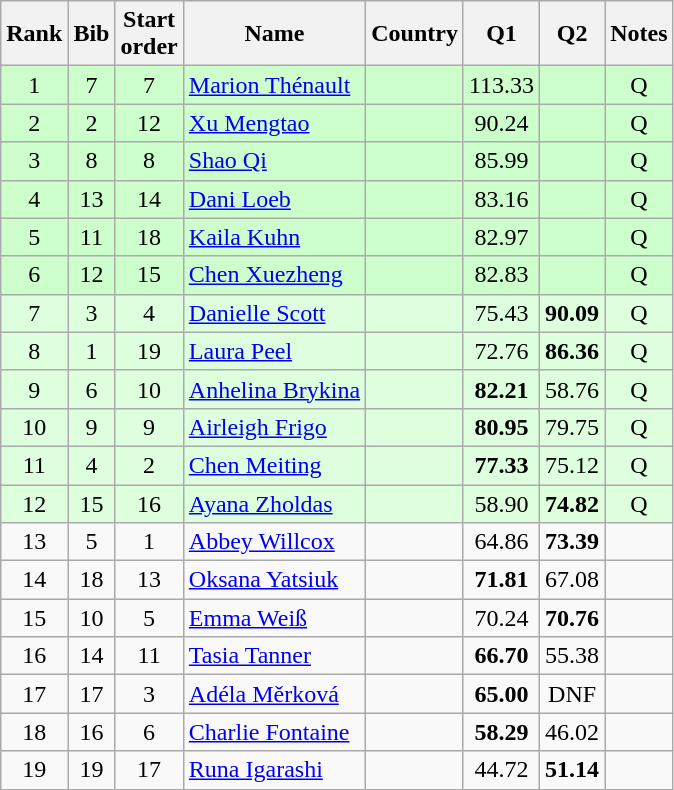<table class="wikitable sortable" style="text-align:center">
<tr>
<th>Rank</th>
<th>Bib</th>
<th>Start<br>order</th>
<th>Name</th>
<th>Country</th>
<th>Q1</th>
<th>Q2</th>
<th>Notes</th>
</tr>
<tr bgcolor=ccffcc>
<td>1</td>
<td>7</td>
<td>7</td>
<td align=left><a href='#'>Marion Thénault</a></td>
<td align=left></td>
<td>113.33</td>
<td></td>
<td>Q</td>
</tr>
<tr bgcolor=ccffcc>
<td>2</td>
<td>2</td>
<td>12</td>
<td align=left><a href='#'>Xu Mengtao</a></td>
<td align=left></td>
<td>90.24</td>
<td></td>
<td>Q</td>
</tr>
<tr bgcolor=ccffcc>
<td>3</td>
<td>8</td>
<td>8</td>
<td align=left><a href='#'>Shao Qi</a></td>
<td align=left></td>
<td>85.99</td>
<td></td>
<td>Q</td>
</tr>
<tr bgcolor=ccffcc>
<td>4</td>
<td>13</td>
<td>14</td>
<td align=left><a href='#'>Dani Loeb</a></td>
<td align=left></td>
<td>83.16</td>
<td></td>
<td>Q</td>
</tr>
<tr bgcolor=ccffcc>
<td>5</td>
<td>11</td>
<td>18</td>
<td align=left><a href='#'>Kaila Kuhn</a></td>
<td align=left></td>
<td>82.97</td>
<td></td>
<td>Q</td>
</tr>
<tr bgcolor=ccffcc>
<td>6</td>
<td>12</td>
<td>15</td>
<td align=left><a href='#'>Chen Xuezheng</a></td>
<td align=left></td>
<td>82.83</td>
<td></td>
<td>Q</td>
</tr>
<tr bgcolor=ddffdd>
<td>7</td>
<td>3</td>
<td>4</td>
<td align=left><a href='#'>Danielle Scott</a></td>
<td align=left></td>
<td>75.43</td>
<td><strong>90.09</strong></td>
<td>Q</td>
</tr>
<tr bgcolor=ddffdd>
<td>8</td>
<td>1</td>
<td>19</td>
<td align=left><a href='#'>Laura Peel</a></td>
<td align=left></td>
<td>72.76</td>
<td><strong>86.36</strong></td>
<td>Q</td>
</tr>
<tr bgcolor=ddffdd>
<td>9</td>
<td>6</td>
<td>10</td>
<td align=left><a href='#'>Anhelina Brykina</a></td>
<td align=left></td>
<td><strong>82.21</strong></td>
<td>58.76</td>
<td>Q</td>
</tr>
<tr bgcolor=ddffdd>
<td>10</td>
<td>9</td>
<td>9</td>
<td align=left><a href='#'>Airleigh Frigo</a></td>
<td align=left></td>
<td><strong>80.95</strong></td>
<td>79.75</td>
<td>Q</td>
</tr>
<tr bgcolor=ddffdd>
<td>11</td>
<td>4</td>
<td>2</td>
<td align=left><a href='#'>Chen Meiting</a></td>
<td align=left></td>
<td><strong>77.33</strong></td>
<td>75.12</td>
<td>Q</td>
</tr>
<tr bgcolor=ddffdd>
<td>12</td>
<td>15</td>
<td>16</td>
<td align=left><a href='#'>Ayana Zholdas</a></td>
<td align=left></td>
<td>58.90</td>
<td><strong>74.82</strong></td>
<td>Q</td>
</tr>
<tr>
<td>13</td>
<td>5</td>
<td>1</td>
<td align=left><a href='#'>Abbey Willcox</a></td>
<td align=left></td>
<td>64.86</td>
<td><strong>73.39</strong></td>
<td></td>
</tr>
<tr>
<td>14</td>
<td>18</td>
<td>13</td>
<td align=left><a href='#'>Oksana Yatsiuk</a></td>
<td align=left></td>
<td><strong>71.81</strong></td>
<td>67.08</td>
<td></td>
</tr>
<tr>
<td>15</td>
<td>10</td>
<td>5</td>
<td align=left><a href='#'>Emma Weiß</a></td>
<td align=left></td>
<td>70.24</td>
<td><strong>70.76</strong></td>
<td></td>
</tr>
<tr>
<td>16</td>
<td>14</td>
<td>11</td>
<td align=left><a href='#'>Tasia Tanner</a></td>
<td align=left></td>
<td><strong>66.70</strong></td>
<td>55.38</td>
<td></td>
</tr>
<tr>
<td>17</td>
<td>17</td>
<td>3</td>
<td align=left><a href='#'>Adéla Měrková</a></td>
<td align=left></td>
<td><strong>65.00</strong></td>
<td>DNF</td>
<td></td>
</tr>
<tr>
<td>18</td>
<td>16</td>
<td>6</td>
<td align=left><a href='#'>Charlie Fontaine</a></td>
<td align=left></td>
<td><strong>58.29</strong></td>
<td>46.02</td>
<td></td>
</tr>
<tr>
<td>19</td>
<td>19</td>
<td>17</td>
<td align=left><a href='#'>Runa Igarashi</a></td>
<td align=left></td>
<td>44.72</td>
<td><strong>51.14</strong></td>
<td></td>
</tr>
</table>
